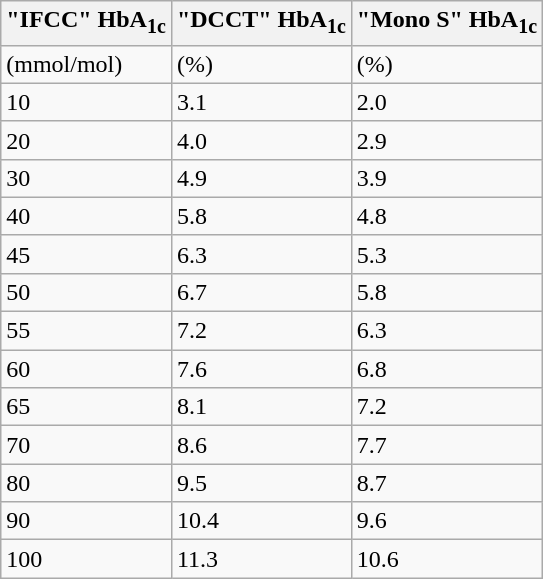<table class="wikitable collapsible collapsed">
<tr>
<th>"IFCC" HbA<sub>1c</sub></th>
<th>"DCCT" HbA<sub>1c</sub></th>
<th>"Mono S" HbA<sub>1c</sub></th>
</tr>
<tr>
<td>(mmol/mol)</td>
<td>(%)</td>
<td>(%)</td>
</tr>
<tr>
<td>10</td>
<td>3.1</td>
<td>2.0</td>
</tr>
<tr>
<td>20</td>
<td>4.0</td>
<td>2.9</td>
</tr>
<tr>
<td>30</td>
<td>4.9</td>
<td>3.9</td>
</tr>
<tr>
<td>40</td>
<td>5.8</td>
<td>4.8</td>
</tr>
<tr>
<td>45</td>
<td>6.3</td>
<td>5.3</td>
</tr>
<tr>
<td>50</td>
<td>6.7</td>
<td>5.8</td>
</tr>
<tr>
<td>55</td>
<td>7.2</td>
<td>6.3</td>
</tr>
<tr>
<td>60</td>
<td>7.6</td>
<td>6.8</td>
</tr>
<tr>
<td>65</td>
<td>8.1</td>
<td>7.2</td>
</tr>
<tr>
<td>70</td>
<td>8.6</td>
<td>7.7</td>
</tr>
<tr>
<td>80</td>
<td>9.5</td>
<td>8.7</td>
</tr>
<tr>
<td>90</td>
<td>10.4</td>
<td>9.6</td>
</tr>
<tr>
<td>100</td>
<td>11.3</td>
<td>10.6</td>
</tr>
</table>
